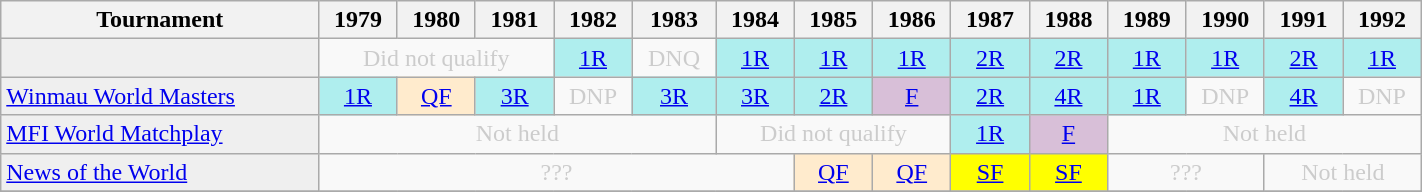<table class="wikitable" style="width:75%; margin:0">
<tr>
<th>Tournament</th>
<th>1979</th>
<th>1980</th>
<th>1981</th>
<th>1982</th>
<th>1983</th>
<th>1984</th>
<th>1985</th>
<th>1986</th>
<th>1987</th>
<th>1988</th>
<th>1989</th>
<th>1990</th>
<th>1991</th>
<th>1992</th>
</tr>
<tr>
<td style="background:#efefef;"></td>
<td colspan="3" style="text-align:center; color:#ccc;">Did not qualify</td>
<td style="text-align:center; background:#afeeee;"><a href='#'>1R</a></td>
<td style="text-align:center; color:#ccc;">DNQ</td>
<td style="text-align:center; background:#afeeee;"><a href='#'>1R</a></td>
<td style="text-align:center; background:#afeeee;"><a href='#'>1R</a></td>
<td style="text-align:center; background:#afeeee;"><a href='#'>1R</a></td>
<td style="text-align:center; background:#afeeee;"><a href='#'>2R</a></td>
<td style="text-align:center; background:#afeeee;"><a href='#'>2R</a></td>
<td style="text-align:center; background:#afeeee;"><a href='#'>1R</a></td>
<td style="text-align:center; background:#afeeee;"><a href='#'>1R</a></td>
<td style="text-align:center; background:#afeeee;"><a href='#'>2R</a></td>
<td style="text-align:center; background:#afeeee;"><a href='#'>1R</a></td>
</tr>
<tr>
<td style="background:#efefef;"><a href='#'>Winmau World Masters</a></td>
<td style="text-align:center; background:#afeeee;"><a href='#'>1R</a></td>
<td style="text-align:center; background:#ffebcd;"><a href='#'>QF</a></td>
<td style="text-align:center; background:#afeeee;"><a href='#'>3R</a></td>
<td style="text-align:center; color:#ccc;">DNP</td>
<td style="text-align:center; background:#afeeee;"><a href='#'>3R</a></td>
<td style="text-align:center; background:#afeeee;"><a href='#'>3R</a></td>
<td style="text-align:center; background:#afeeee;"><a href='#'>2R</a></td>
<td style="text-align:center; background:thistle;"><a href='#'>F</a></td>
<td style="text-align:center; background:#afeeee;"><a href='#'>2R</a></td>
<td style="text-align:center; background:#afeeee;"><a href='#'>4R</a></td>
<td style="text-align:center; background:#afeeee;"><a href='#'>1R</a></td>
<td style="text-align:center; color:#ccc;">DNP</td>
<td style="text-align:center; background:#afeeee;"><a href='#'>4R</a></td>
<td style="text-align:center; color:#ccc;">DNP</td>
</tr>
<tr>
<td style="background:#efefef;"><a href='#'>MFI World Matchplay</a></td>
<td colspan="5" style="text-align:center; color:#ccc;">Not held</td>
<td colspan="3" style="text-align:center; color:#ccc;">Did not qualify</td>
<td style="text-align:center; background:#afeeee;"><a href='#'>1R</a></td>
<td style="text-align:center; background:thistle;"><a href='#'>F</a></td>
<td colspan="4" style="text-align:center; color:#ccc;">Not held</td>
</tr>
<tr>
<td style="background:#efefef;"><a href='#'>News of the World</a></td>
<td colspan="6" style="text-align:center; color:#ccc;">???</td>
<td style="text-align:center; background:#ffebcd;"><a href='#'>QF</a></td>
<td style="text-align:center; background:#ffebcd;"><a href='#'>QF</a></td>
<td style="text-align:center; background:yellow;"><a href='#'>SF</a></td>
<td style="text-align:center; background:yellow;"><a href='#'>SF</a></td>
<td colspan="2" style="text-align:center; color:#ccc;">???</td>
<td colspan="2" style="text-align:center; color:#ccc;">Not held</td>
</tr>
<tr>
</tr>
</table>
